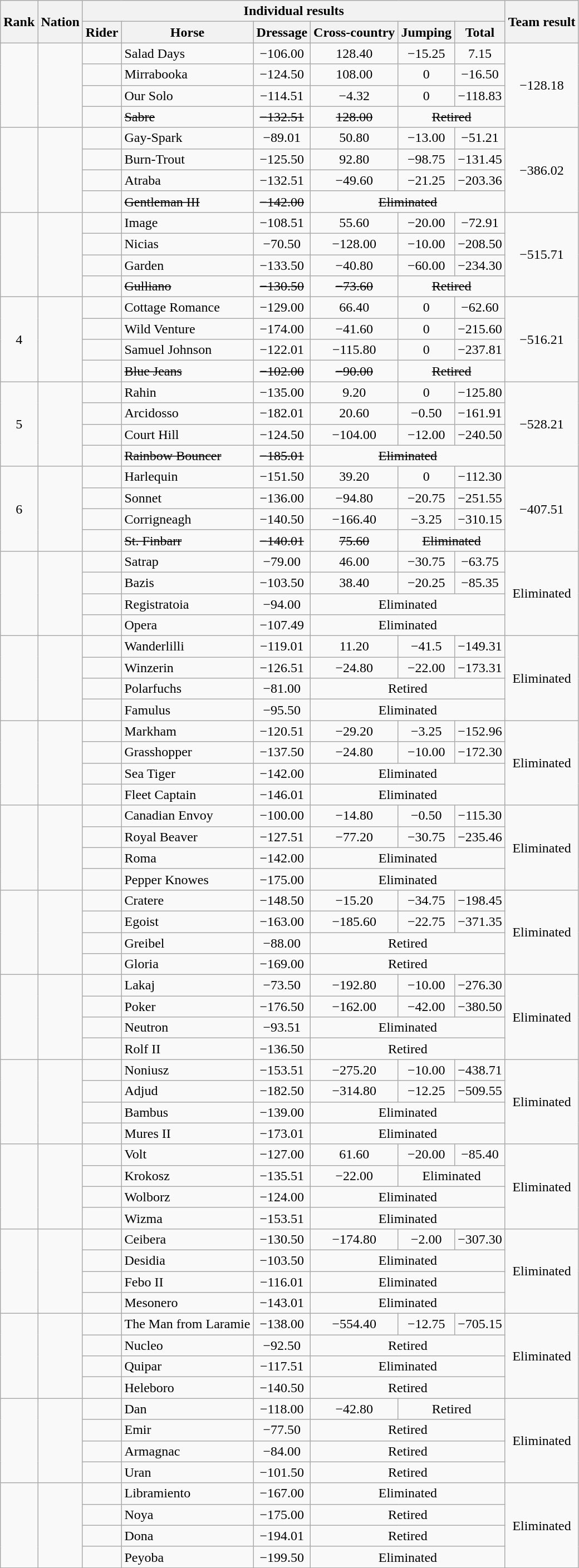<table class="wikitable sortable" style="text-align:center">
<tr>
<th rowspan=2>Rank</th>
<th rowspan=2>Nation</th>
<th colspan=6>Individual results</th>
<th rowspan=2>Team result</th>
</tr>
<tr>
<th>Rider</th>
<th>Horse</th>
<th>Dressage</th>
<th>Cross-country</th>
<th>Jumping</th>
<th>Total</th>
</tr>
<tr>
<td rowspan=4></td>
<td rowspan=4 align=left></td>
<td align=left></td>
<td align=left>Salad Days</td>
<td>−106.00</td>
<td>128.40</td>
<td>−15.25</td>
<td>7.15</td>
<td rowspan=4>−128.18</td>
</tr>
<tr>
<td align=left></td>
<td align=left>Mirrabooka</td>
<td>−124.50</td>
<td>108.00</td>
<td>0</td>
<td>−16.50</td>
</tr>
<tr>
<td align=left></td>
<td align=left>Our Solo</td>
<td>−114.51</td>
<td>−4.32</td>
<td>0</td>
<td>−118.83</td>
</tr>
<tr style="text-decoration: line-through;">
<td align=left></td>
<td align=left>Sabre</td>
<td>−132.51</td>
<td>128.00</td>
<td colspan=2>Retired</td>
</tr>
<tr>
<td rowspan=4></td>
<td rowspan=4 align=left></td>
<td align=left></td>
<td align=left>Gay-Spark</td>
<td>−89.01</td>
<td>50.80</td>
<td>−13.00</td>
<td>−51.21</td>
<td rowspan=4>−386.02</td>
</tr>
<tr>
<td align=left></td>
<td align=left>Burn-Trout</td>
<td>−125.50</td>
<td>92.80</td>
<td>−98.75</td>
<td>−131.45</td>
</tr>
<tr>
<td align=left></td>
<td align=left>Atraba</td>
<td>−132.51</td>
<td>−49.60</td>
<td>−21.25</td>
<td>−203.36</td>
</tr>
<tr style="text-decoration: line-through;">
<td align=left></td>
<td align=left>Gentleman III</td>
<td>−142.00</td>
<td colspan=3>Eliminated</td>
</tr>
<tr>
<td rowspan=4></td>
<td rowspan=4 align=left></td>
<td align=left></td>
<td align=left>Image</td>
<td>−108.51</td>
<td>55.60</td>
<td>−20.00</td>
<td>−72.91</td>
<td rowspan=4>−515.71</td>
</tr>
<tr>
<td align=left></td>
<td align=left>Nicias</td>
<td>−70.50</td>
<td>−128.00</td>
<td>−10.00</td>
<td>−208.50</td>
</tr>
<tr>
<td align=left></td>
<td align=left>Garden</td>
<td>−133.50</td>
<td>−40.80</td>
<td>−60.00</td>
<td>−234.30</td>
</tr>
<tr style="text-decoration: line-through;">
<td align=left></td>
<td align=left>Gulliano</td>
<td>−130.50</td>
<td>−73.60</td>
<td colspan=2>Retired</td>
</tr>
<tr>
<td rowspan=4>4</td>
<td rowspan=4 align=left></td>
<td align=left></td>
<td align=left>Cottage Romance</td>
<td>−129.00</td>
<td>66.40</td>
<td>0</td>
<td>−62.60</td>
<td rowspan=4>−516.21</td>
</tr>
<tr>
<td align=left></td>
<td align=left>Wild Venture</td>
<td>−174.00</td>
<td>−41.60</td>
<td>0</td>
<td>−215.60</td>
</tr>
<tr>
<td align=left></td>
<td align=left>Samuel Johnson</td>
<td>−122.01</td>
<td>−115.80</td>
<td>0</td>
<td>−237.81</td>
</tr>
<tr style="text-decoration: line-through;">
<td align=left></td>
<td align=left>Blue Jeans</td>
<td>−102.00</td>
<td>−90.00</td>
<td colspan=2>Retired</td>
</tr>
<tr>
<td rowspan=4>5</td>
<td rowspan=4 align=left></td>
<td align=left></td>
<td align=left>Rahin</td>
<td>−135.00</td>
<td>9.20</td>
<td>0</td>
<td>−125.80</td>
<td rowspan=4>−528.21</td>
</tr>
<tr>
<td align=left></td>
<td align=left>Arcidosso</td>
<td>−182.01</td>
<td>20.60</td>
<td>−0.50</td>
<td>−161.91</td>
</tr>
<tr>
<td align=left></td>
<td align=left>Court Hill</td>
<td>−124.50</td>
<td>−104.00</td>
<td>−12.00</td>
<td>−240.50</td>
</tr>
<tr style="text-decoration: line-through;">
<td align=left></td>
<td align=left>Rainbow Bouncer</td>
<td>−185.01</td>
<td colspan=3>Eliminated</td>
</tr>
<tr>
<td rowspan=4>6</td>
<td rowspan=4 align=left></td>
<td align=left></td>
<td align=left>Harlequin</td>
<td>−151.50</td>
<td>39.20</td>
<td>0</td>
<td>−112.30</td>
<td rowspan=4>−407.51</td>
</tr>
<tr>
<td align=left></td>
<td align=left>Sonnet</td>
<td>−136.00</td>
<td>−94.80</td>
<td>−20.75</td>
<td>−251.55</td>
</tr>
<tr>
<td align=left></td>
<td align=left>Corrigneagh</td>
<td>−140.50</td>
<td>−166.40</td>
<td>−3.25</td>
<td>−310.15</td>
</tr>
<tr style="text-decoration: line-through;">
<td align=left></td>
<td align=left>St. Finbarr</td>
<td>−140.01</td>
<td>75.60</td>
<td colspan=2>Eliminated</td>
</tr>
<tr>
<td rowspan=4></td>
<td rowspan=4 align=left></td>
<td align=left></td>
<td align=left>Satrap</td>
<td>−79.00</td>
<td>46.00</td>
<td>−30.75</td>
<td>−63.75</td>
<td rowspan=4>Eliminated</td>
</tr>
<tr>
<td align=left></td>
<td align=left>Bazis</td>
<td>−103.50</td>
<td>38.40</td>
<td>−20.25</td>
<td>−85.35</td>
</tr>
<tr>
<td align=left></td>
<td align=left>Registratoia</td>
<td>−94.00</td>
<td colspan=3>Eliminated</td>
</tr>
<tr>
<td align=left></td>
<td align=left>Opera</td>
<td>−107.49</td>
<td colspan=3>Eliminated</td>
</tr>
<tr>
<td rowspan=4></td>
<td rowspan=4 align=left></td>
<td align=left></td>
<td align=left>Wanderlilli</td>
<td>−119.01</td>
<td>11.20</td>
<td>−41.5</td>
<td>−149.31</td>
<td rowspan=4>Eliminated</td>
</tr>
<tr>
<td align=left></td>
<td align=left>Winzerin</td>
<td>−126.51</td>
<td>−24.80</td>
<td>−22.00</td>
<td>−173.31</td>
</tr>
<tr>
<td align=left></td>
<td align=left>Polarfuchs</td>
<td>−81.00</td>
<td colspan=3>Retired</td>
</tr>
<tr>
<td align=left></td>
<td align=left>Famulus</td>
<td>−95.50</td>
<td colspan=3>Eliminated</td>
</tr>
<tr>
<td rowspan=4></td>
<td rowspan=4 align=left></td>
<td align=left></td>
<td align=left>Markham</td>
<td>−120.51</td>
<td>−29.20</td>
<td>−3.25</td>
<td>−152.96</td>
<td rowspan=4>Eliminated</td>
</tr>
<tr>
<td align=left></td>
<td align=left>Grasshopper</td>
<td>−137.50</td>
<td>−24.80</td>
<td>−10.00</td>
<td>−172.30</td>
</tr>
<tr>
<td align=left></td>
<td align=left>Sea Tiger</td>
<td>−142.00</td>
<td colspan=3>Eliminated</td>
</tr>
<tr>
<td align=left></td>
<td align=left>Fleet Captain</td>
<td>−146.01</td>
<td colspan=3>Eliminated</td>
</tr>
<tr>
<td rowspan=4></td>
<td rowspan=4 align=left></td>
<td align=left></td>
<td align=left>Canadian Envoy</td>
<td>−100.00</td>
<td>−14.80</td>
<td>−0.50</td>
<td>−115.30</td>
<td rowspan=4>Eliminated</td>
</tr>
<tr>
<td align=left></td>
<td align=left>Royal Beaver</td>
<td>−127.51</td>
<td>−77.20</td>
<td>−30.75</td>
<td>−235.46</td>
</tr>
<tr>
<td align=left></td>
<td align=left>Roma</td>
<td>−142.00</td>
<td colspan=3>Eliminated</td>
</tr>
<tr>
<td align=left></td>
<td align=left>Pepper Knowes</td>
<td>−175.00</td>
<td colspan=3>Eliminated</td>
</tr>
<tr>
<td rowspan=4></td>
<td rowspan=4 align=left></td>
<td align=left></td>
<td align=left>Cratere</td>
<td>−148.50</td>
<td>−15.20</td>
<td>−34.75</td>
<td>−198.45</td>
<td rowspan=4>Eliminated</td>
</tr>
<tr>
<td align=left></td>
<td align=left>Egoist</td>
<td>−163.00</td>
<td>−185.60</td>
<td>−22.75</td>
<td>−371.35</td>
</tr>
<tr>
<td align=left></td>
<td align=left>Greibel</td>
<td>−88.00</td>
<td colspan=3>Retired</td>
</tr>
<tr>
<td align=left></td>
<td align=left>Gloria</td>
<td>−169.00</td>
<td colspan=3>Retired</td>
</tr>
<tr>
<td rowspan=4></td>
<td rowspan=4 align=left></td>
<td align=left></td>
<td align=left>Lakaj</td>
<td>−73.50</td>
<td>−192.80</td>
<td>−10.00</td>
<td>−276.30</td>
<td rowspan=4>Eliminated</td>
</tr>
<tr>
<td align=left></td>
<td align=left>Poker</td>
<td>−176.50</td>
<td>−162.00</td>
<td>−42.00</td>
<td>−380.50</td>
</tr>
<tr>
<td align=left></td>
<td align=left>Neutron</td>
<td>−93.51</td>
<td colspan=3>Eliminated</td>
</tr>
<tr>
<td align=left></td>
<td align=left>Rolf II</td>
<td>−136.50</td>
<td colspan=3>Retired</td>
</tr>
<tr>
<td rowspan=4></td>
<td rowspan=4 align=left></td>
<td align=left></td>
<td align=left>Noniusz</td>
<td>−153.51</td>
<td>−275.20</td>
<td>−10.00</td>
<td>−438.71</td>
<td rowspan=4>Eliminated</td>
</tr>
<tr>
<td align=left></td>
<td align=left>Adjud</td>
<td>−182.50</td>
<td>−314.80</td>
<td>−12.25</td>
<td>−509.55</td>
</tr>
<tr>
<td align=left></td>
<td align=left>Bambus</td>
<td>−139.00</td>
<td colspan=3>Eliminated</td>
</tr>
<tr>
<td align=left></td>
<td align=left>Mures II</td>
<td>−173.01</td>
<td colspan=3>Eliminated</td>
</tr>
<tr>
<td rowspan=4></td>
<td rowspan=4 align=left></td>
<td align=left></td>
<td align=left>Volt</td>
<td>−127.00</td>
<td>61.60</td>
<td>−20.00</td>
<td>−85.40</td>
<td rowspan=4>Eliminated</td>
</tr>
<tr>
<td align=left></td>
<td align=left>Krokosz</td>
<td>−135.51</td>
<td>−22.00</td>
<td colspan=2>Eliminated</td>
</tr>
<tr>
<td align=left></td>
<td align=left>Wolborz</td>
<td>−124.00</td>
<td colspan=3>Eliminated</td>
</tr>
<tr>
<td align=left></td>
<td align=left>Wizma</td>
<td>−153.51</td>
<td colspan=3>Eliminated</td>
</tr>
<tr>
<td rowspan=4></td>
<td rowspan=4 align=left></td>
<td align=left></td>
<td align=left>Ceibera</td>
<td>−130.50</td>
<td>−174.80</td>
<td>−2.00</td>
<td>−307.30</td>
<td rowspan=4>Eliminated</td>
</tr>
<tr>
<td align=left></td>
<td align=left>Desidia</td>
<td>−103.50</td>
<td colspan=3>Eliminated</td>
</tr>
<tr>
<td align=left></td>
<td align=left>Febo II</td>
<td>−116.01</td>
<td colspan=3>Eliminated</td>
</tr>
<tr>
<td align=left></td>
<td align=left>Mesonero</td>
<td>−143.01</td>
<td colspan=3>Eliminated</td>
</tr>
<tr>
<td rowspan=4></td>
<td rowspan=4 align=left></td>
<td align=left></td>
<td align=left>The Man from Laramie</td>
<td>−138.00</td>
<td>−554.40</td>
<td>−12.75</td>
<td>−705.15</td>
<td rowspan=4>Eliminated</td>
</tr>
<tr>
<td align=left></td>
<td align=left>Nucleo</td>
<td>−92.50</td>
<td colspan=3>Retired</td>
</tr>
<tr>
<td align=left></td>
<td align=left>Quipar</td>
<td>−117.51</td>
<td colspan=3>Eliminated</td>
</tr>
<tr>
<td align=left></td>
<td align=left>Heleboro</td>
<td>−140.50</td>
<td colspan=3>Retired</td>
</tr>
<tr>
<td rowspan=4></td>
<td rowspan=4 align=left></td>
<td align=left></td>
<td align=left>Dan</td>
<td>−118.00</td>
<td>−42.80</td>
<td colspan=2>Retired</td>
<td rowspan=4>Eliminated</td>
</tr>
<tr>
<td align=left></td>
<td align=left>Emir</td>
<td>−77.50</td>
<td colspan=3>Retired</td>
</tr>
<tr>
<td align=left></td>
<td align=left>Armagnac</td>
<td>−84.00</td>
<td colspan=3>Retired</td>
</tr>
<tr>
<td align=left></td>
<td align=left>Uran</td>
<td>−101.50</td>
<td colspan=3>Retired</td>
</tr>
<tr>
<td rowspan=4></td>
<td rowspan=4 align=left></td>
<td align=left></td>
<td align=left>Libramiento</td>
<td>−167.00</td>
<td colspan=3>Eliminated</td>
<td rowspan=4>Eliminated</td>
</tr>
<tr>
<td align=left></td>
<td align=left>Noya</td>
<td>−175.00</td>
<td colspan=3>Retired</td>
</tr>
<tr>
<td align=left></td>
<td align=left>Dona</td>
<td>−194.01</td>
<td colspan=3>Retired</td>
</tr>
<tr>
<td align=left></td>
<td align=left>Peyoba</td>
<td>−199.50</td>
<td colspan=3>Eliminated</td>
</tr>
</table>
